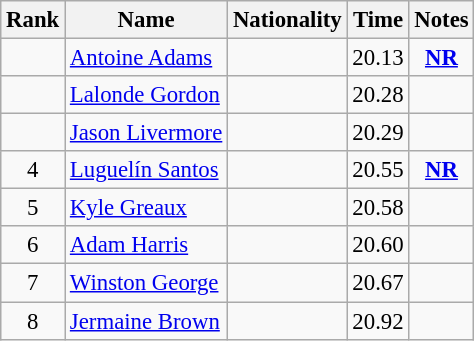<table class="wikitable sortable" style="text-align:center;font-size:95%">
<tr>
<th>Rank</th>
<th>Name</th>
<th>Nationality</th>
<th>Time</th>
<th>Notes</th>
</tr>
<tr>
<td></td>
<td align=left><a href='#'>Antoine Adams</a></td>
<td align=left></td>
<td>20.13</td>
<td><strong><a href='#'>NR</a></strong></td>
</tr>
<tr>
<td></td>
<td align=left><a href='#'>Lalonde Gordon</a></td>
<td align=left></td>
<td>20.28</td>
<td></td>
</tr>
<tr>
<td></td>
<td align=left><a href='#'>Jason Livermore</a></td>
<td align=left></td>
<td>20.29</td>
<td></td>
</tr>
<tr>
<td>4</td>
<td align=left><a href='#'>Luguelín Santos</a></td>
<td align=left></td>
<td>20.55</td>
<td><strong><a href='#'>NR</a></strong></td>
</tr>
<tr>
<td>5</td>
<td align=left><a href='#'>Kyle Greaux</a></td>
<td align=left></td>
<td>20.58</td>
<td></td>
</tr>
<tr>
<td>6</td>
<td align=left><a href='#'>Adam Harris</a></td>
<td align=left></td>
<td>20.60</td>
<td></td>
</tr>
<tr>
<td>7</td>
<td align=left><a href='#'>Winston George</a></td>
<td align=left></td>
<td>20.67</td>
<td></td>
</tr>
<tr>
<td>8</td>
<td align=left><a href='#'>Jermaine Brown</a></td>
<td align=left></td>
<td>20.92</td>
<td></td>
</tr>
</table>
